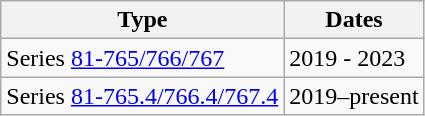<table class=wikitable>
<tr>
<th>Type</th>
<th>Dates</th>
</tr>
<tr>
<td>Series <a href='#'>81-765/766/767</a></td>
<td>2019 - 2023</td>
</tr>
<tr>
<td>Series <a href='#'>81-765.4/766.4/767.4</a></td>
<td>2019–present</td>
</tr>
</table>
